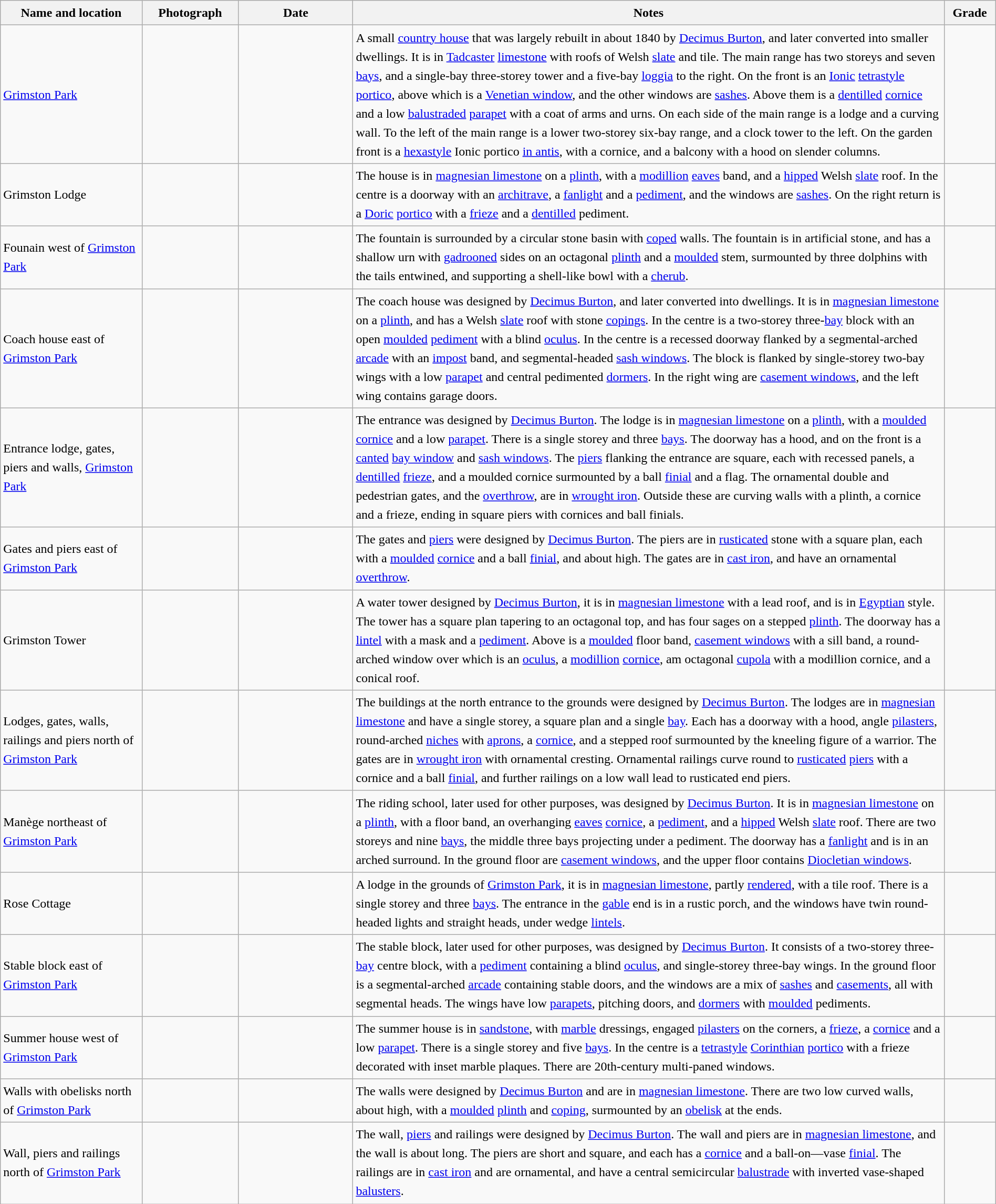<table class="wikitable sortable plainrowheaders" style="width:100%; border:0px; text-align:left; line-height:150%">
<tr>
<th scope="col"  style="width:150px">Name and location</th>
<th scope="col"  style="width:100px" class="unsortable">Photograph</th>
<th scope="col"  style="width:120px">Date</th>
<th scope="col"  style="width:650px" class="unsortable">Notes</th>
<th scope="col"  style="width:50px">Grade</th>
</tr>
<tr>
<td><a href='#'>Grimston Park</a><br><small></small></td>
<td></td>
<td align="center"></td>
<td>A small <a href='#'>country house</a> that was largely rebuilt in about 1840 by <a href='#'>Decimus Burton</a>, and later converted into smaller dwellings.  It is in <a href='#'>Tadcaster</a> <a href='#'>limestone</a> with roofs of Welsh <a href='#'>slate</a> and tile.  The main range has two storeys and seven <a href='#'>bays</a>, and a single-bay three-storey tower and a five-bay <a href='#'>loggia</a> to the right.  On the front is an <a href='#'>Ionic</a> <a href='#'>tetrastyle</a> <a href='#'>portico</a>, above which is a <a href='#'>Venetian window</a>, and the other windows are <a href='#'>sashes</a>.  Above them is a <a href='#'>dentilled</a> <a href='#'>cornice</a> and a low <a href='#'>balustraded</a> <a href='#'>parapet</a> with a coat of arms and urns.  On each side of the main range is a lodge and a curving wall.  To the left of the main range is a lower two-storey six-bay range, and a clock tower to the left.  On the garden front is a <a href='#'>hexastyle</a> Ionic portico <a href='#'>in antis</a>, with a cornice, and a balcony with a hood on slender columns.</td>
<td align="center" ></td>
</tr>
<tr>
<td>Grimston Lodge<br><small></small></td>
<td></td>
<td align="center"></td>
<td>The house is in <a href='#'>magnesian limestone</a> on a <a href='#'>plinth</a>, with a <a href='#'>modillion</a> <a href='#'>eaves</a> band, and a <a href='#'>hipped</a> Welsh <a href='#'>slate</a> roof.  In the centre is a doorway with an <a href='#'>architrave</a>, a <a href='#'>fanlight</a> and a <a href='#'>pediment</a>, and the windows are <a href='#'>sashes</a>.  On the right return is a <a href='#'>Doric</a> <a href='#'>portico</a> with a <a href='#'>frieze</a> and a <a href='#'>dentilled</a> pediment.</td>
<td align="center" ></td>
</tr>
<tr>
<td>Founain west of <a href='#'>Grimston Park</a><br><small></small></td>
<td></td>
<td align="center"></td>
<td>The fountain is surrounded by a circular stone basin with <a href='#'>coped</a> walls.  The fountain is in artificial stone, and has a shallow urn with <a href='#'>gadrooned</a> sides on an octagonal <a href='#'>plinth</a> and a <a href='#'>moulded</a> stem, surmounted by three dolphins with the tails entwined, and supporting a shell-like bowl with a <a href='#'>cherub</a>.</td>
<td align="center" ></td>
</tr>
<tr>
<td>Coach house east of <a href='#'>Grimston Park</a><br><small></small></td>
<td></td>
<td align="center"></td>
<td>The coach house was designed by <a href='#'>Decimus Burton</a>, and later converted into dwellings.  It is in <a href='#'>magnesian limestone</a> on a <a href='#'>plinth</a>, and has a Welsh <a href='#'>slate</a> roof with stone <a href='#'>copings</a>.  In the centre is a two-storey three-<a href='#'>bay</a> block with an open <a href='#'>moulded</a> <a href='#'>pediment</a> with a blind <a href='#'>oculus</a>.  In the centre is a recessed doorway flanked by a segmental-arched <a href='#'>arcade</a> with an <a href='#'>impost</a> band, and segmental-headed <a href='#'>sash windows</a>.  The block is flanked by single-storey two-bay wings with a low <a href='#'>parapet</a> and central pedimented <a href='#'>dormers</a>.  In the right wing are <a href='#'>casement windows</a>, and the left wing contains garage doors.</td>
<td align="center" ></td>
</tr>
<tr>
<td>Entrance lodge, gates, piers and walls, <a href='#'>Grimston Park</a><br><small></small></td>
<td></td>
<td align="center"></td>
<td>The entrance was designed by <a href='#'>Decimus Burton</a>.  The lodge is in <a href='#'>magnesian limestone</a> on a <a href='#'>plinth</a>, with a <a href='#'>moulded</a> <a href='#'>cornice</a> and a low <a href='#'>parapet</a>.  There is a single storey and three <a href='#'>bays</a>.  The doorway has a hood, and on the front is a <a href='#'>canted</a> <a href='#'>bay window</a> and <a href='#'>sash windows</a>.  The <a href='#'>piers</a> flanking the entrance are square, each with recessed panels, a <a href='#'>dentilled</a> <a href='#'>frieze</a>, and a moulded cornice surmounted by a ball <a href='#'>finial</a> and a flag.  The ornamental double and pedestrian gates, and the <a href='#'>overthrow</a>, are in <a href='#'>wrought iron</a>.  Outside these are curving walls with a plinth, a cornice and a frieze, ending in square piers with cornices and ball finials.</td>
<td align="center" ></td>
</tr>
<tr>
<td>Gates and piers east of <a href='#'>Grimston Park</a><br><small></small></td>
<td></td>
<td align="center"></td>
<td>The gates and <a href='#'>piers</a> were designed by <a href='#'>Decimus Burton</a>.  The piers are in <a href='#'>rusticated</a> stone with a square plan, each with a <a href='#'>moulded</a> <a href='#'>cornice</a> and a ball <a href='#'>finial</a>, and about  high.  The gates are in <a href='#'>cast iron</a>, and have an ornamental <a href='#'>overthrow</a>.</td>
<td align="center" ></td>
</tr>
<tr>
<td>Grimston Tower<br><small></small></td>
<td></td>
<td align="center"></td>
<td>A water tower designed by <a href='#'>Decimus Burton</a>, it is in <a href='#'>magnesian limestone</a> with a lead roof, and is in <a href='#'>Egyptian</a> style.  The tower has a square plan tapering to an octagonal top, and has four sages on a stepped <a href='#'>plinth</a>.  The doorway has a <a href='#'>lintel</a> with a mask and a <a href='#'>pediment</a>.  Above is a <a href='#'>moulded</a> floor band, <a href='#'>casement windows</a> with a sill band, a round-arched window over which is an <a href='#'>oculus</a>, a <a href='#'>modillion</a> <a href='#'>cornice</a>, am octagonal <a href='#'>cupola</a> with a modillion cornice, and a conical roof.</td>
<td align="center" ></td>
</tr>
<tr>
<td>Lodges, gates, walls, railings and piers north of <a href='#'>Grimston Park</a><br><small></small></td>
<td></td>
<td align="center"></td>
<td>The buildings at the north entrance to the grounds were designed by <a href='#'>Decimus Burton</a>.  The lodges are in <a href='#'>magnesian limestone</a> and have a single storey, a square plan and a single <a href='#'>bay</a>.  Each has a doorway with a hood, angle <a href='#'>pilasters</a>, round-arched <a href='#'>niches</a> with <a href='#'>aprons</a>, a <a href='#'>cornice</a>, and a stepped roof surmounted by the kneeling figure of a warrior. The gates are in <a href='#'>wrought iron</a> with ornamental cresting.  Ornamental railings curve round to <a href='#'>rusticated</a> <a href='#'>piers</a> with a cornice and a ball <a href='#'>finial</a>, and further railings on a low wall lead to rusticated end piers.</td>
<td align="center" ></td>
</tr>
<tr>
<td>Manège northeast of <a href='#'>Grimston Park</a><br><small></small></td>
<td></td>
<td align="center"></td>
<td>The riding school, later used for other purposes, was designed by <a href='#'>Decimus Burton</a>.  It is in <a href='#'>magnesian limestone</a> on a <a href='#'>plinth</a>, with a floor band, an overhanging <a href='#'>eaves</a> <a href='#'>cornice</a>, a <a href='#'>pediment</a>, and a <a href='#'>hipped</a> Welsh <a href='#'>slate</a> roof.  There are two storeys and nine <a href='#'>bays</a>, the middle three bays projecting under a pediment.  The doorway has a <a href='#'>fanlight</a> and is in an arched surround.  In the ground floor are <a href='#'>casement windows</a>, and the upper floor contains <a href='#'>Diocletian windows</a>.</td>
<td align="center" ></td>
</tr>
<tr>
<td>Rose Cottage<br><small></small></td>
<td></td>
<td align="center"></td>
<td>A lodge in the grounds of <a href='#'>Grimston Park</a>, it is in <a href='#'>magnesian limestone</a>, partly <a href='#'>rendered</a>, with a tile roof.  There is a single storey and three <a href='#'>bays</a>.  The entrance in the <a href='#'>gable</a> end is in a rustic porch, and the windows have twin round-headed lights and straight heads, under wedge <a href='#'>lintels</a>.</td>
<td align="center" ></td>
</tr>
<tr>
<td>Stable block east of <a href='#'>Grimston Park</a><br><small></small></td>
<td></td>
<td align="center"></td>
<td>The stable block, later used for other purposes, was designed by <a href='#'>Decimus Burton</a>.  It consists of a two-storey three-<a href='#'>bay</a> centre block, with a <a href='#'>pediment</a> containing a blind <a href='#'>oculus</a>, and single-storey three-bay wings.  In the ground floor is a segmental-arched <a href='#'>arcade</a> containing stable doors, and the windows are a mix of <a href='#'>sashes</a> and <a href='#'>casements</a>, all with segmental heads.  The wings have low <a href='#'>parapets</a>, pitching doors, and <a href='#'>dormers</a> with <a href='#'>moulded</a> pediments.</td>
<td align="center" ></td>
</tr>
<tr>
<td>Summer house west of <a href='#'>Grimston Park</a><br><small></small></td>
<td></td>
<td align="center"></td>
<td>The summer house is in <a href='#'>sandstone</a>, with <a href='#'>marble</a> dressings, engaged <a href='#'>pilasters</a> on the corners, a <a href='#'>frieze</a>, a <a href='#'>cornice</a> and a low <a href='#'>parapet</a>.  There is a single storey and five <a href='#'>bays</a>.  In the centre is a <a href='#'>tetrastyle</a> <a href='#'>Corinthian</a> <a href='#'>portico</a> with a frieze decorated with inset marble plaques.  There are 20th-century multi-paned windows.</td>
<td align="center" ></td>
</tr>
<tr>
<td>Walls with obelisks north of <a href='#'>Grimston Park</a><br><small></small></td>
<td></td>
<td align="center"></td>
<td>The walls were designed by <a href='#'>Decimus Burton</a> and are in <a href='#'>magnesian limestone</a>.  There are two low curved walls, about  high, with a <a href='#'>moulded</a> <a href='#'>plinth</a> and <a href='#'>coping</a>, surmounted by an <a href='#'>obelisk</a> at the ends.</td>
<td align="center" ></td>
</tr>
<tr>
<td>Wall, piers and railings north of <a href='#'>Grimston Park</a><br><small></small></td>
<td></td>
<td align="center"></td>
<td>The wall, <a href='#'>piers</a> and railings were designed by <a href='#'>Decimus Burton</a>.  The wall and piers are in <a href='#'>magnesian limestone</a>, and the wall is about  long.  The piers are short and square, and each has a <a href='#'>cornice</a> and a ball-on—vase <a href='#'>finial</a>.  The railings are in <a href='#'>cast iron</a> and are ornamental, and have a central semicircular <a href='#'>balustrade</a> with inverted vase-shaped <a href='#'>balusters</a>.</td>
<td align="center" ></td>
</tr>
<tr>
</tr>
</table>
